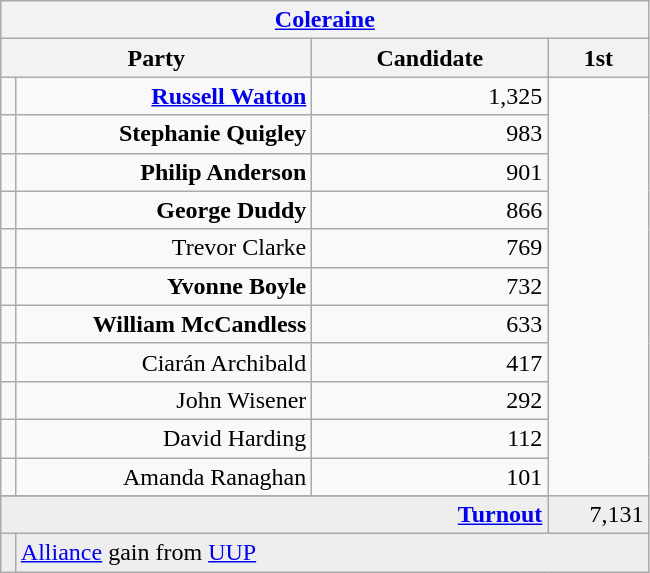<table class="wikitable">
<tr>
<th colspan="4" align="center"><a href='#'>Coleraine</a></th>
</tr>
<tr>
<th colspan="2" align="center" width=200>Party</th>
<th width=150>Candidate</th>
<th width=60>1st </th>
</tr>
<tr>
<td></td>
<td align="right"><strong><a href='#'>Russell Watton</a></strong></td>
<td align="right">1,325</td>
</tr>
<tr>
<td></td>
<td align="right"><strong>Stephanie Quigley</strong></td>
<td align="right">983</td>
</tr>
<tr>
<td></td>
<td align="right"><strong>Philip Anderson</strong></td>
<td align="right">901</td>
</tr>
<tr>
<td></td>
<td align="right"><strong>George Duddy</strong></td>
<td align="right">866</td>
</tr>
<tr>
<td></td>
<td align="right">Trevor Clarke</td>
<td align="right">769</td>
</tr>
<tr>
<td></td>
<td align="right"><strong>Yvonne Boyle</strong></td>
<td align="right">732</td>
</tr>
<tr>
<td></td>
<td align="right"><strong>William McCandless</strong></td>
<td align="right">633</td>
</tr>
<tr>
<td></td>
<td align="right">Ciarán Archibald</td>
<td align="right">417</td>
</tr>
<tr>
<td></td>
<td align="right">John Wisener</td>
<td align="right">292</td>
</tr>
<tr>
<td></td>
<td align="right">David Harding</td>
<td align="right">112</td>
</tr>
<tr>
<td></td>
<td align="right">Amanda Ranaghan</td>
<td align="right">101</td>
</tr>
<tr>
</tr>
<tr bgcolor="EEEEEE">
<td colspan=3 align="right"><strong><a href='#'>Turnout</a></strong></td>
<td align="right">7,131</td>
</tr>
<tr bgcolor="EEEEEE">
<td bgcolor=></td>
<td colspan=4 bgcolor="EEEEEE"><a href='#'>Alliance</a> gain from <a href='#'>UUP</a></td>
</tr>
</table>
